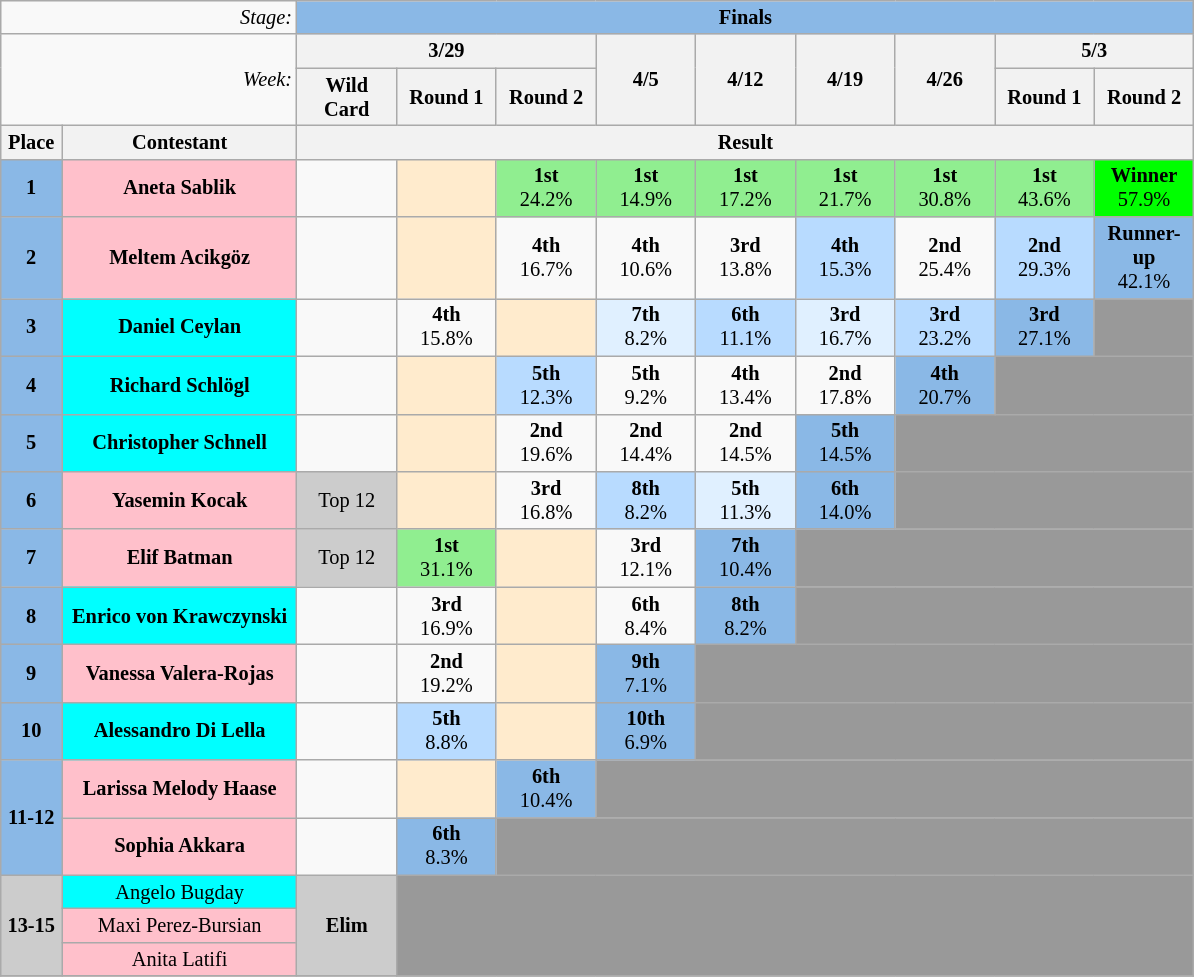<table class="wikitable" style="margin:1em auto; text-align:center; font-size:85%">
<tr>
<td colspan="2" style="text-align:right;"><em>Stage:</em></td>
<td colspan="9" style="background:#8ab8e6;"><strong>Finals</strong></td>
</tr>
<tr>
<td colspan="2" style="text-align:right;" rowspan=2><em>Week:</em></td>
<th style="width:60px;" colspan=3 rowspan=1>3/29</th>
<th style="width:60px;" rowspan=2>4/5</th>
<th style="width:60px;" rowspan=2>4/12</th>
<th style="width:60px;" rowspan=2>4/19</th>
<th style="width:60px;" rowspan=2>4/26</th>
<th style="width:90px;" colspan=2 rowspan=1>5/3</th>
</tr>
<tr>
<th style="width:60px;" rowspan=1>Wild Card</th>
<th style="width:60px;" rowspan=1>Round 1</th>
<th style="width:60px;" rowspan=1>Round 2</th>
<th style="width:60px;" rowspan=1>Round 1</th>
<th style="width:60px;" rowspan=1>Round 2</th>
</tr>
<tr>
<th style="width:35px;">Place</th>
<th style="width:150px;">Contestant</th>
<th colspan="9">Result</th>
</tr>
<tr>
<td style="background:#8ab8e6;"><strong>1</strong></td>
<td style="background:pink;"><strong>Aneta Sablik</strong></td>
<td></td>
<td style="background:#FFEBCD;"></td>
<td bgcolor="lightgreen"><strong>1st</strong><br>24.2%</td>
<td bgcolor="lightgreen"><strong>1st</strong><br>14.9%</td>
<td bgcolor="lightgreen"><strong>1st</strong><br>17.2%</td>
<td bgcolor="lightgreen"><strong>1st</strong><br>21.7%</td>
<td bgcolor="lightgreen"><strong>1st</strong><br>30.8%</td>
<td bgcolor="lightgreen"><strong>1st</strong><br>43.6%</td>
<td bgcolor="lime"><strong>Winner</strong><br>57.9%</td>
</tr>
<tr>
<td style="background:#8ab8e6;"><strong>2</strong></td>
<td style="background:pink;"><strong>Meltem Acikgöz</strong></td>
<td></td>
<td style="background:#FFEBCD;"></td>
<td><strong>4th</strong><br>16.7%</td>
<td><strong>4th</strong><br>10.6%</td>
<td><strong>3rd</strong><br>13.8%</td>
<td style="background:#b8dbff;"><strong>4th</strong><br>15.3%</td>
<td><strong>2nd</strong><br>25.4%</td>
<td style="background:#b8dbff;"><strong>2nd</strong><br>29.3%</td>
<td style="background:#8ab8e6;" rowspan=1><strong>Runner-up</strong><br>42.1%</td>
</tr>
<tr>
<td style="background:#8ab8e6;"><strong>3</strong></td>
<td style="background:cyan;"><strong>Daniel Ceylan</strong></td>
<td></td>
<td><strong>4th</strong><br>15.8%</td>
<td style="background:#FFEBCD;"></td>
<td style="background:#E0F0FF;"><strong>7th</strong><br>8.2%</td>
<td style="background:#b8dbff;"><strong>6th</strong><br>11.1%</td>
<td style="background:#E0F0FF;"><strong>3rd</strong><br>16.7%</td>
<td style="background:#b8dbff;"><strong>3rd</strong><br>23.2%</td>
<td style="background:#8ab8e6;" rowspan=1><strong>3rd</strong><br>27.1%</td>
<td style="background:#999999;" colspan=1 rowspan=1></td>
</tr>
<tr>
<td style="background:#8ab8e6;"><strong>4</strong></td>
<td style="background:cyan;"><strong>Richard Schlögl</strong></td>
<td></td>
<td style="background:#FFEBCD;"></td>
<td style="background:#b8dbff;"><strong>5th</strong><br>12.3%</td>
<td><strong>5th</strong><br>9.2%</td>
<td><strong>4th</strong><br>13.4%</td>
<td><strong>2nd</strong><br>17.8%</td>
<td style="background:#8ab8e6;" rowspan=1><strong>4th</strong><br>20.7%</td>
<td style="background:#999999;" colspan=2 rowspan=1></td>
</tr>
<tr>
<td style="background:#8ab8e6;" rowspan=1><strong>5</strong></td>
<td style="background:cyan;"><strong>Christopher Schnell</strong></td>
<td></td>
<td style="background:#FFEBCD;"></td>
<td><strong>2nd</strong><br>19.6%</td>
<td><strong>2nd</strong><br>14.4%</td>
<td><strong>2nd</strong><br>14.5%</td>
<td style="background:#8ab8e6;" rowspan=1><strong>5th</strong><br>14.5%</td>
<td style="background:#999999;" colspan=3 rowspan=1></td>
</tr>
<tr>
<td style="background:#8ab8e6;" rowspan=1><strong>6</strong></td>
<td style="background:pink;"><strong>Yasemin Kocak</strong></td>
<td style="background:#cccccc;">Top 12</td>
<td style="background:#FFEBCD;"></td>
<td><strong>3rd</strong><br>16.8%</td>
<td style="background:#b8dbff;"><strong>8th</strong><br>8.2%</td>
<td style="background:#E0F0FF;"><strong>5th</strong><br>11.3%</td>
<td style="background:#8ab8e6;" rowspan=1><strong>6th</strong><br>14.0%</td>
<td style="background:#999999;" colspan=3 rowspan=1></td>
</tr>
<tr>
<td style="background:#8ab8e6;" rowspan=1><strong>7</strong></td>
<td style="background:pink;"><strong>Elif Batman</strong></td>
<td style="background:#cccccc;">Top 12</td>
<td bgcolor="lightgreen"><strong>1st</strong><br>31.1%</td>
<td style="background:#FFEBCD;"></td>
<td><strong>3rd</strong><br>12.1%</td>
<td style="background:#8ab8e6;" rowspan=1><strong>7th</strong><br>10.4%</td>
<td style="background:#999999;" colspan=4 rowspan=1></td>
</tr>
<tr>
<td style="background:#8ab8e6;" rowspan=1><strong>8</strong></td>
<td style="background:cyan;"><strong>Enrico von Krawczynski</strong></td>
<td></td>
<td><strong>3rd</strong><br>16.9%</td>
<td style="background:#FFEBCD;"></td>
<td><strong>6th</strong><br>8.4%</td>
<td style="background:#8ab8e6;" rowspan=1><strong>8th</strong><br>8.2%</td>
<td style="background:#999999;" colspan=4 rowspan=1></td>
</tr>
<tr>
<td style="background:#8ab8e6;" rowspan=1><strong>9</strong></td>
<td style="background:pink;"><strong>Vanessa Valera-Rojas</strong></td>
<td></td>
<td><strong>2nd</strong><br>19.2%</td>
<td style="background:#FFEBCD;"></td>
<td style="background:#8ab8e6;" rowspan=1><strong>9th</strong><br>7.1%</td>
<td style="background:#999999;" colspan=5 rowspan=1></td>
</tr>
<tr>
<td style="background:#8ab8e6;" rowspan=1><strong>10</strong></td>
<td style="background:cyan;"><strong>Alessandro Di Lella</strong></td>
<td></td>
<td style="background:#b8dbff;"><strong>5th</strong><br>8.8%</td>
<td style="background:#FFEBCD;"></td>
<td style="background:#8ab8e6;" rowspan=1><strong>10th</strong><br>6.9%</td>
<td style="background:#999999;" colspan=5 rowspan=1></td>
</tr>
<tr>
<td style="background:#8ab8e6;" rowspan=2><strong>11-12</strong></td>
<td style="background:pink;"><strong>Larissa Melody Haase</strong></td>
<td></td>
<td style="background:#FFEBCD;"></td>
<td style="background:#8ab8e6;"><strong>6th</strong><br>10.4%</td>
<td style="background:#999999;" colspan=6></td>
</tr>
<tr>
<td style="background:pink;"><strong>Sophia Akkara</strong></td>
<td></td>
<td style="background:#8ab8e6;"><strong>6th</strong><br>8.3%</td>
<td style="background:#999999;" colspan=7></td>
</tr>
<tr>
<td style="background:#cccccc;" rowspan=3><strong>13-15</strong></td>
<td style="background:cyan;">Angelo Bugday</td>
<td style="background:#cccccc;" rowspan=3><strong>Elim</strong></td>
<td style="background:#999999;" rowspan=3 colspan=8></td>
</tr>
<tr>
<td style="background:pink;">Maxi Perez-Bursian</td>
</tr>
<tr>
<td style="background:pink;">Anita Latifi</td>
</tr>
<tr>
</tr>
</table>
